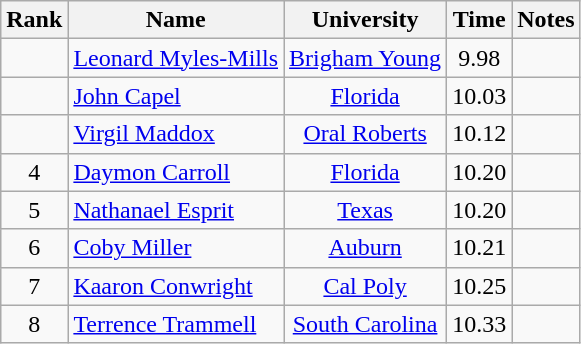<table class="wikitable sortable" style="text-align:center">
<tr>
<th>Rank</th>
<th>Name</th>
<th>University</th>
<th>Time</th>
<th>Notes</th>
</tr>
<tr>
<td></td>
<td align=left><a href='#'>Leonard Myles-Mills</a> </td>
<td><a href='#'>Brigham Young</a></td>
<td>9.98</td>
<td></td>
</tr>
<tr>
<td></td>
<td align=left><a href='#'>John Capel</a></td>
<td><a href='#'>Florida</a></td>
<td>10.03</td>
<td></td>
</tr>
<tr>
<td></td>
<td align=left><a href='#'>Virgil Maddox</a></td>
<td><a href='#'>Oral Roberts</a></td>
<td>10.12</td>
<td></td>
</tr>
<tr>
<td>4</td>
<td align=left><a href='#'>Daymon Carroll</a></td>
<td><a href='#'>Florida</a></td>
<td>10.20</td>
<td></td>
</tr>
<tr>
<td>5</td>
<td align=left><a href='#'>Nathanael Esprit</a></td>
<td><a href='#'>Texas</a></td>
<td>10.20</td>
<td></td>
</tr>
<tr>
<td>6</td>
<td align=left><a href='#'>Coby Miller</a></td>
<td><a href='#'>Auburn</a></td>
<td>10.21</td>
<td></td>
</tr>
<tr>
<td>7</td>
<td align=left><a href='#'>Kaaron Conwright</a></td>
<td><a href='#'>Cal Poly</a></td>
<td>10.25</td>
<td></td>
</tr>
<tr>
<td>8</td>
<td align=left><a href='#'>Terrence Trammell</a></td>
<td><a href='#'>South Carolina</a></td>
<td>10.33</td>
<td></td>
</tr>
</table>
